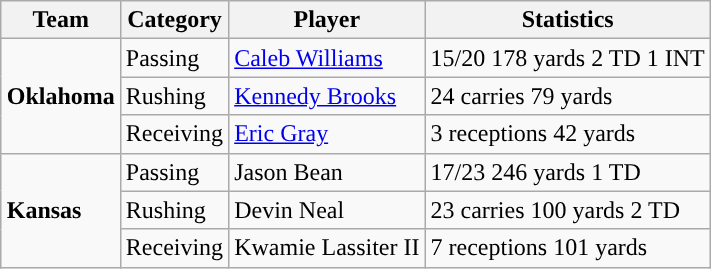<table class="wikitable" style="float: right;">
<tr>
<th>Team</th>
<th>Category</th>
<th>Player</th>
<th>Statistics</th>
</tr>
<tr>
<td rowspan=3><strong>Oklahoma</strong></td>
<td>Passing</td>
<td><a href='#'>Caleb Williams</a></td>
<td>15/20 178 yards 2 TD 1 INT</td>
</tr>
<tr>
<td>Rushing</td>
<td><a href='#'>Kennedy Brooks</a></td>
<td>24 carries 79 yards</td>
</tr>
<tr>
<td>Receiving</td>
<td><a href='#'>Eric Gray</a></td>
<td>3 receptions 42 yards</td>
</tr>
<tr>
<td rowspan=3><strong>Kansas</strong></td>
<td>Passing</td>
<td>Jason Bean</td>
<td>17/23 246 yards 1 TD</td>
</tr>
<tr>
<td>Rushing</td>
<td>Devin Neal</td>
<td>23 carries 100 yards 2 TD</td>
</tr>
<tr>
<td>Receiving</td>
<td>Kwamie Lassiter II</td>
<td>7 receptions 101 yards</td>
</tr>
</table>
